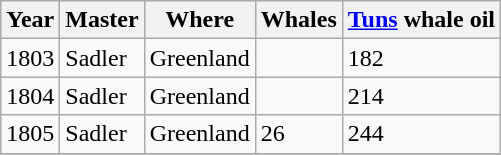<table class="sortable wikitable">
<tr>
<th>Year</th>
<th>Master</th>
<th>Where</th>
<th>Whales</th>
<th><a href='#'>Tuns</a> whale oil</th>
</tr>
<tr>
<td>1803</td>
<td>Sadler</td>
<td>Greenland</td>
<td></td>
<td>182</td>
</tr>
<tr>
<td>1804</td>
<td>Sadler</td>
<td>Greenland</td>
<td></td>
<td>214</td>
</tr>
<tr>
<td>1805</td>
<td>Sadler</td>
<td>Greenland</td>
<td>26</td>
<td>244</td>
</tr>
<tr>
</tr>
</table>
